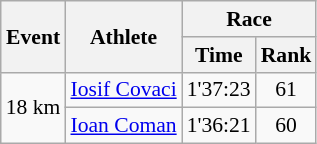<table class="wikitable" border="1" style="font-size:90%">
<tr>
<th rowspan=2>Event</th>
<th rowspan=2>Athlete</th>
<th colspan=2>Race</th>
</tr>
<tr>
<th>Time</th>
<th>Rank</th>
</tr>
<tr>
<td rowspan=2>18 km</td>
<td><a href='#'>Iosif Covaci</a></td>
<td align=center>1'37:23</td>
<td align=center>61</td>
</tr>
<tr>
<td><a href='#'>Ioan Coman</a></td>
<td align=center>1'36:21</td>
<td align=center>60</td>
</tr>
</table>
